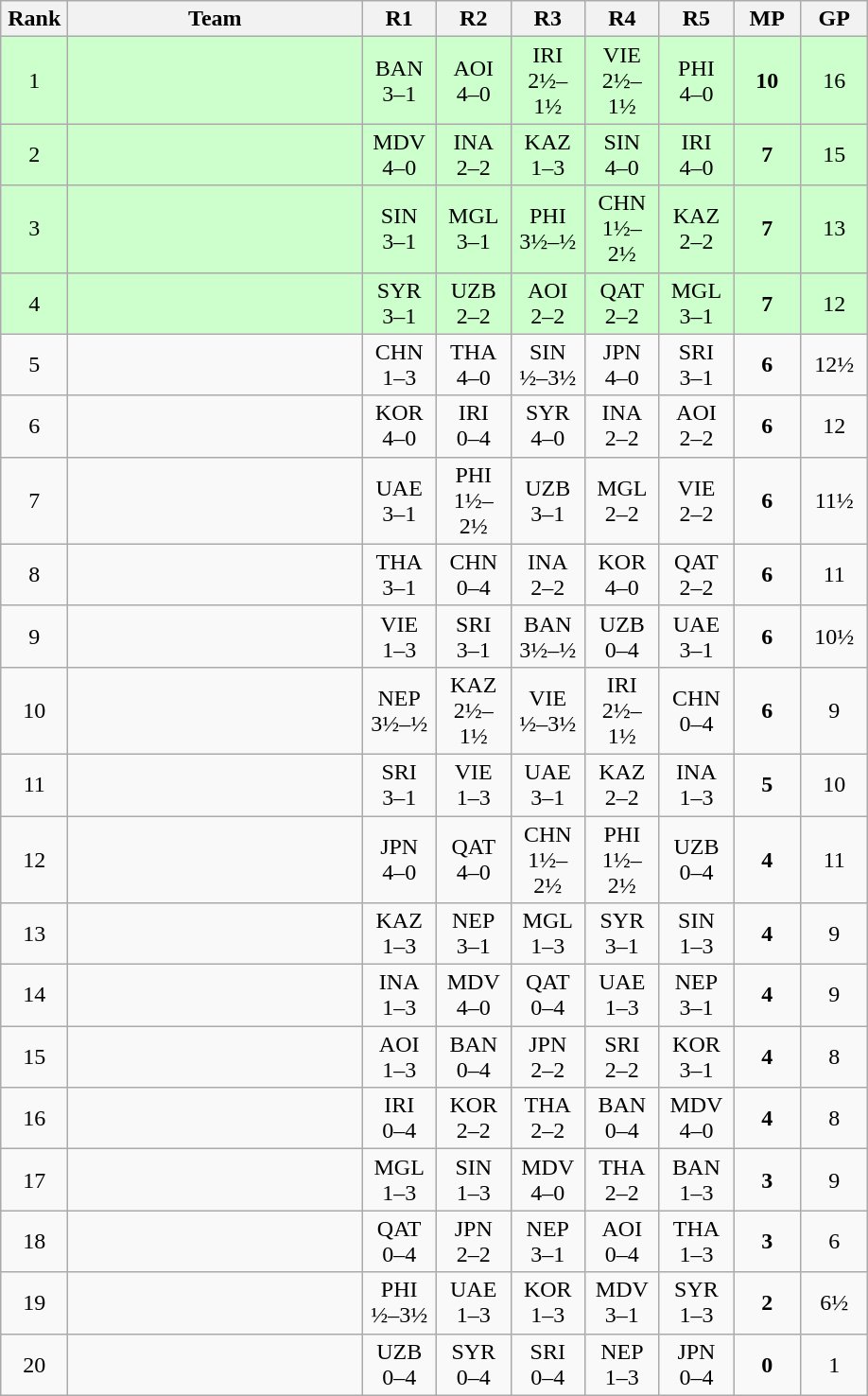<table class=wikitable style="text-align:center">
<tr>
<th width=40>Rank</th>
<th width=200>Team</th>
<th width=45>R1</th>
<th width=45>R2</th>
<th width=45>R3</th>
<th width=45>R4</th>
<th width=45>R5</th>
<th width=40>MP</th>
<th width=40>GP</th>
</tr>
<tr style="background:#ccffcc;">
<td>1</td>
<td align=left></td>
<td>BAN<br>3–1</td>
<td>AOI<br>4–0</td>
<td>IRI<br>2½–1½</td>
<td>VIE<br>2½–1½</td>
<td>PHI<br>4–0</td>
<td><strong>10</strong></td>
<td>16</td>
</tr>
<tr style="background:#ccffcc;">
<td>2</td>
<td align=left></td>
<td>MDV<br>4–0</td>
<td>INA<br>2–2</td>
<td>KAZ<br>1–3</td>
<td>SIN<br>4–0</td>
<td>IRI<br>4–0</td>
<td><strong>7</strong></td>
<td>15</td>
</tr>
<tr style="background:#ccffcc;">
<td>3</td>
<td align=left></td>
<td>SIN<br>3–1</td>
<td>MGL<br>3–1</td>
<td>PHI<br>3½–½</td>
<td>CHN<br>1½–2½</td>
<td>KAZ<br>2–2</td>
<td><strong>7</strong></td>
<td>13</td>
</tr>
<tr style="background:#ccffcc;">
<td>4</td>
<td align=left></td>
<td>SYR<br>3–1</td>
<td>UZB<br>2–2</td>
<td>AOI<br>2–2</td>
<td>QAT<br>2–2</td>
<td>MGL<br>3–1</td>
<td><strong>7</strong></td>
<td>12</td>
</tr>
<tr>
<td>5</td>
<td align=left></td>
<td>CHN<br>1–3</td>
<td>THA<br>4–0</td>
<td>SIN<br>½–3½</td>
<td>JPN<br>4–0</td>
<td>SRI<br>3–1</td>
<td><strong>6</strong></td>
<td>12½</td>
</tr>
<tr>
<td>6</td>
<td align=left></td>
<td>KOR<br>4–0</td>
<td>IRI<br>0–4</td>
<td>SYR<br>4–0</td>
<td>INA<br>2–2</td>
<td>AOI<br>2–2</td>
<td><strong>6</strong></td>
<td>12</td>
</tr>
<tr>
<td>7</td>
<td align=left></td>
<td>UAE<br>3–1</td>
<td>PHI<br>1½–2½</td>
<td>UZB<br>3–1</td>
<td>MGL<br>2–2</td>
<td>VIE<br>2–2</td>
<td><strong>6</strong></td>
<td>11½</td>
</tr>
<tr>
<td>8</td>
<td align=left></td>
<td>THA<br>3–1</td>
<td>CHN<br>0–4</td>
<td>INA<br>2–2</td>
<td>KOR<br>4–0</td>
<td>QAT<br>2–2</td>
<td><strong>6</strong></td>
<td>11</td>
</tr>
<tr>
<td>9</td>
<td align=left></td>
<td>VIE<br>1–3</td>
<td>SRI<br>3–1</td>
<td>BAN<br>3½–½</td>
<td>UZB<br>0–4</td>
<td>UAE<br>3–1</td>
<td><strong>6</strong></td>
<td>10½</td>
</tr>
<tr>
<td>10</td>
<td align=left></td>
<td>NEP<br>3½–½</td>
<td>KAZ<br>2½–1½</td>
<td>VIE<br>½–3½</td>
<td>IRI<br>2½–1½</td>
<td>CHN<br>0–4</td>
<td><strong>6</strong></td>
<td>9</td>
</tr>
<tr>
<td>11</td>
<td align=left></td>
<td>SRI<br>3–1</td>
<td>VIE<br>1–3</td>
<td>UAE<br>3–1</td>
<td>KAZ<br>2–2</td>
<td>INA<br>1–3</td>
<td><strong>5</strong></td>
<td>10</td>
</tr>
<tr>
<td>12</td>
<td align=left></td>
<td>JPN<br>4–0</td>
<td>QAT<br>4–0</td>
<td>CHN<br>1½–2½</td>
<td>PHI<br>1½–2½</td>
<td>UZB<br>0–4</td>
<td><strong>4</strong></td>
<td>11</td>
</tr>
<tr>
<td>13</td>
<td align=left></td>
<td>KAZ<br>1–3</td>
<td>NEP<br>3–1</td>
<td>MGL<br>1–3</td>
<td>SYR<br>3–1</td>
<td>SIN<br>1–3</td>
<td><strong>4</strong></td>
<td>9</td>
</tr>
<tr>
<td>14</td>
<td align=left></td>
<td>INA<br>1–3</td>
<td>MDV<br>4–0</td>
<td>QAT<br>0–4</td>
<td>UAE<br>1–3</td>
<td>NEP<br>3–1</td>
<td><strong>4</strong></td>
<td>9</td>
</tr>
<tr>
<td>15</td>
<td align=left></td>
<td>AOI<br>1–3</td>
<td>BAN<br>0–4</td>
<td>JPN<br>2–2</td>
<td>SRI<br>2–2</td>
<td>KOR<br>3–1</td>
<td><strong>4</strong></td>
<td>8</td>
</tr>
<tr>
<td>16</td>
<td align=left></td>
<td>IRI<br>0–4</td>
<td>KOR<br>2–2</td>
<td>THA<br>2–2</td>
<td>BAN<br>0–4</td>
<td>MDV<br>4–0</td>
<td><strong>4</strong></td>
<td>8</td>
</tr>
<tr>
<td>17</td>
<td align=left></td>
<td>MGL<br>1–3</td>
<td>SIN<br>1–3</td>
<td>MDV<br>4–0</td>
<td>THA<br>2–2</td>
<td>BAN<br>1–3</td>
<td><strong>3</strong></td>
<td>9</td>
</tr>
<tr>
<td>18</td>
<td align=left></td>
<td>QAT<br>0–4</td>
<td>JPN<br>2–2</td>
<td>NEP<br>3–1</td>
<td>AOI<br>0–4</td>
<td>THA<br>1–3</td>
<td><strong>3</strong></td>
<td>6</td>
</tr>
<tr>
<td>19</td>
<td align=left></td>
<td>PHI<br>½–3½</td>
<td>UAE<br>1–3</td>
<td>KOR<br>1–3</td>
<td>MDV<br>3–1</td>
<td>SYR<br>1–3</td>
<td><strong>2</strong></td>
<td>6½</td>
</tr>
<tr>
<td>20</td>
<td align=left></td>
<td>UZB<br>0–4</td>
<td>SYR<br>0–4</td>
<td>SRI<br>0–4</td>
<td>NEP<br>1–3</td>
<td>JPN<br>0–4</td>
<td><strong>0</strong></td>
<td>1</td>
</tr>
</table>
